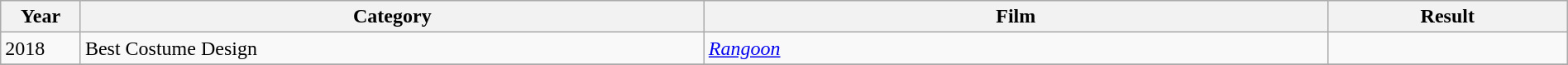<table class="wikitable plainrowheaders" width="100%" "textcolor:#000;">
<tr>
<th scope="col" width=5%><strong>Year</strong></th>
<th scope="col" width=39%><strong>Category</strong></th>
<th scope="col" width=39%><strong>Film</strong></th>
<th scope="col" width=15%><strong>Result</strong></th>
</tr>
<tr>
<td>2018</td>
<td>Best Costume Design</td>
<td><a href='#'><em>Rangoon</em></a></td>
<td></td>
</tr>
<tr>
</tr>
</table>
